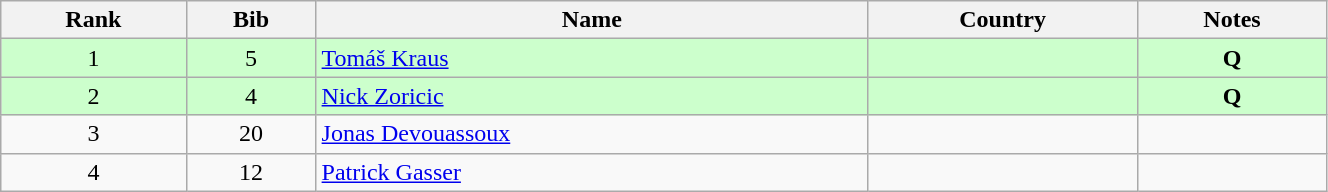<table class="wikitable" style="text-align:center;" width=70%>
<tr>
<th>Rank</th>
<th>Bib</th>
<th>Name</th>
<th>Country</th>
<th>Notes</th>
</tr>
<tr bgcolor="#ccffcc">
<td>1</td>
<td>5</td>
<td align=left><a href='#'>Tomáš Kraus</a></td>
<td align=left></td>
<td><strong>Q</strong></td>
</tr>
<tr bgcolor="#ccffcc">
<td>2</td>
<td>4</td>
<td align=left><a href='#'>Nick Zoricic</a></td>
<td align=left></td>
<td><strong>Q</strong></td>
</tr>
<tr>
<td>3</td>
<td>20</td>
<td align=left><a href='#'>Jonas Devouassoux</a></td>
<td align=left></td>
<td></td>
</tr>
<tr>
<td>4</td>
<td>12</td>
<td align=left><a href='#'>Patrick Gasser</a></td>
<td align=left></td>
<td></td>
</tr>
</table>
